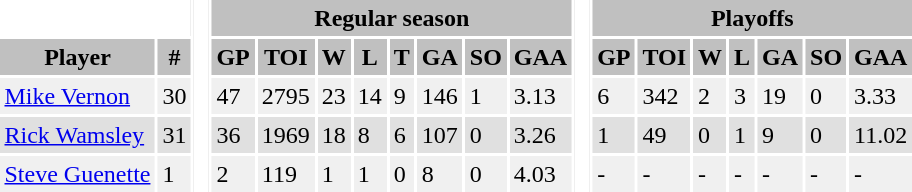<table BORDER="0" CELLPADDING="3" CELLSPACING="2" ID="Table1">
<tr ALIGN="center" bgcolor="#c0c0c0">
<th ALIGN="center" colspan="2" bgcolor="#ffffff"> </th>
<th ALIGN="center" rowspan="99" bgcolor="#ffffff"> </th>
<th ALIGN="center" colspan="8">Regular season</th>
<th ALIGN="center" rowspan="99" bgcolor="#ffffff"> </th>
<th ALIGN="center" colspan="7">Playoffs</th>
</tr>
<tr ALIGN="center" bgcolor="#c0c0c0">
<th ALIGN="center">Player</th>
<th ALIGN="center">#</th>
<th ALIGN="center">GP</th>
<th ALIGN="center">TOI</th>
<th ALIGN="center">W</th>
<th ALIGN="center">L</th>
<th ALIGN="center">T</th>
<th ALIGN="center">GA</th>
<th ALIGN="center">SO</th>
<th ALIGN="center">GAA</th>
<th ALIGN="center">GP</th>
<th ALIGN="center">TOI</th>
<th ALIGN="center">W</th>
<th ALIGN="center">L</th>
<th ALIGN="center">GA</th>
<th ALIGN="center">SO</th>
<th ALIGN="center">GAA</th>
</tr>
<tr bgcolor="#f0f0f0">
<td><a href='#'>Mike Vernon</a></td>
<td>30</td>
<td>47</td>
<td>2795</td>
<td>23</td>
<td>14</td>
<td>9</td>
<td>146</td>
<td>1</td>
<td>3.13</td>
<td>6</td>
<td>342</td>
<td>2</td>
<td>3</td>
<td>19</td>
<td>0</td>
<td>3.33</td>
</tr>
<tr bgcolor="#e0e0e0">
<td><a href='#'>Rick Wamsley</a></td>
<td>31</td>
<td>36</td>
<td>1969</td>
<td>18</td>
<td>8</td>
<td>6</td>
<td>107</td>
<td>0</td>
<td>3.26</td>
<td>1</td>
<td>49</td>
<td>0</td>
<td>1</td>
<td>9</td>
<td>0</td>
<td>11.02</td>
</tr>
<tr bgcolor="#f0f0f0">
<td><a href='#'>Steve Guenette</a></td>
<td>1</td>
<td>2</td>
<td>119</td>
<td>1</td>
<td>1</td>
<td>0</td>
<td>8</td>
<td>0</td>
<td>4.03</td>
<td>-</td>
<td>-</td>
<td>-</td>
<td>-</td>
<td>-</td>
<td>-</td>
<td>-</td>
</tr>
</table>
